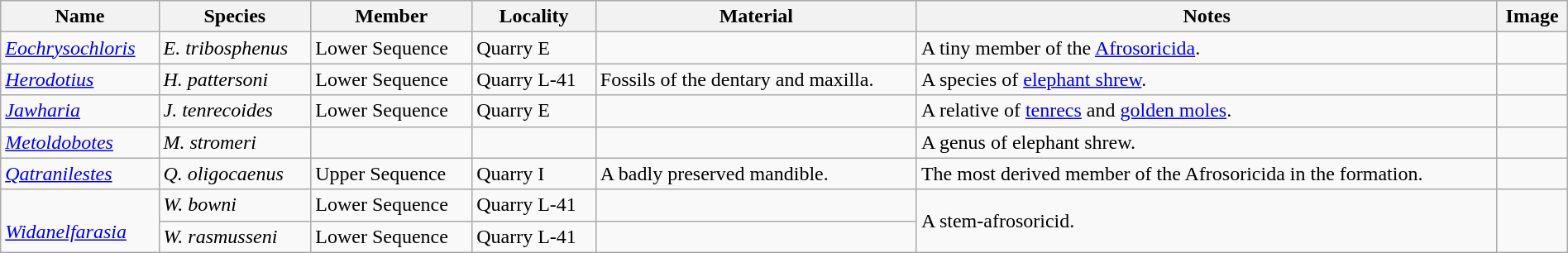<table class="wikitable" align="center" width="100%">
<tr>
<th>Name</th>
<th>Species</th>
<th>Member</th>
<th>Locality</th>
<th>Material</th>
<th>Notes</th>
<th>Image</th>
</tr>
<tr>
<td><em><a href='#'>Eochrysochloris</a></em></td>
<td><em>E. tribosphenus</em></td>
<td>Lower Sequence</td>
<td>Quarry E</td>
<td></td>
<td>A tiny member of the <a href='#'>Afrosoricida</a>.</td>
<td></td>
</tr>
<tr>
<td><em><a href='#'>Herodotius</a></em></td>
<td><em>H. pattersoni</em></td>
<td>Lower Sequence</td>
<td>Quarry L-41</td>
<td>Fossils of the dentary and maxilla.</td>
<td>A species of <a href='#'>elephant shrew</a>.</td>
<td></td>
</tr>
<tr>
<td><em><a href='#'>Jawharia</a></em></td>
<td><em>J. tenrecoides</em></td>
<td>Lower Sequence</td>
<td>Quarry E</td>
<td></td>
<td>A relative of <a href='#'>tenrecs</a> and <a href='#'>golden moles</a>.</td>
<td></td>
</tr>
<tr>
<td><em><a href='#'>Metoldobotes</a></em></td>
<td><em>M. stromeri</em></td>
<td></td>
<td></td>
<td></td>
<td>A genus of elephant shrew.</td>
<td></td>
</tr>
<tr>
<td><em><a href='#'>Qatranilestes</a></em></td>
<td><em>Q. oligocaenus</em></td>
<td>Upper Sequence</td>
<td>Quarry I</td>
<td>A badly preserved mandible.</td>
<td>The most derived member of the Afrosoricida in the formation.</td>
<td></td>
</tr>
<tr>
<td rowspan=2><br><em><a href='#'>Widanelfarasia</a></em></td>
<td><em>W. bowni</em></td>
<td>Lower Sequence</td>
<td>Quarry L-41</td>
<td></td>
<td rowspan ="2">A stem-afrosoricid.</td>
<td rowspan ="2"></td>
</tr>
<tr>
<td><em>W. rasmusseni</em></td>
<td>Lower Sequence</td>
<td>Quarry L-41</td>
<td></td>
</tr>
</table>
